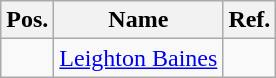<table class="wikitable" style="font-size:100%; text-align:left">
<tr>
<th>Pos.</th>
<th>Name</th>
<th>Ref.</th>
</tr>
<tr>
<td></td>
<td> <a href='#'>Leighton Baines</a></td>
<td align=center></td>
</tr>
</table>
